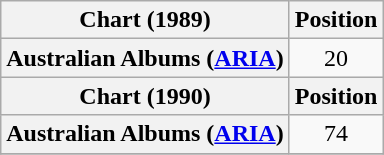<table class="wikitable plainrowheaders" style="text-align:center">
<tr>
<th scope="col">Chart (1989)</th>
<th scope="col">Position</th>
</tr>
<tr>
<th scope="row">Australian Albums (<a href='#'>ARIA</a>)</th>
<td>20</td>
</tr>
<tr>
<th scope="col">Chart (1990)</th>
<th scope="col">Position</th>
</tr>
<tr>
<th scope="row">Australian Albums (<a href='#'>ARIA</a>)</th>
<td>74</td>
</tr>
<tr>
</tr>
</table>
